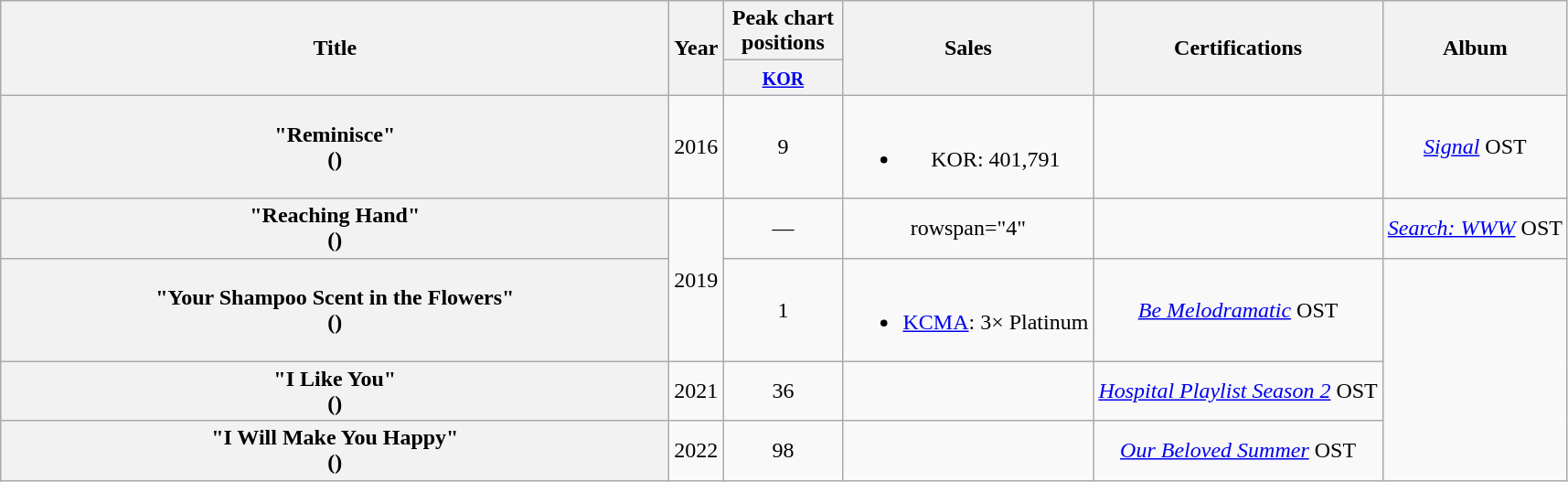<table class="wikitable plainrowheaders" style="text-align:center">
<tr>
<th scope="col" rowspan="2" style="width:30em;">Title</th>
<th scope="col" rowspan="2">Year</th>
<th scope="col" colspan="1" style="width:5em;">Peak chart positions</th>
<th scope="col" rowspan="2">Sales</th>
<th scope="col" rowspan="2">Certifications</th>
<th scope="col" rowspan="2">Album</th>
</tr>
<tr>
<th><small><a href='#'>KOR</a></small><br></th>
</tr>
<tr>
<th scope="row">"Reminisce"<br>()</th>
<td>2016</td>
<td>9</td>
<td><br><ul><li>KOR: 401,791</li></ul></td>
<td></td>
<td><em><a href='#'>Signal</a></em> OST</td>
</tr>
<tr>
<th scope="row">"Reaching Hand"<br>()</th>
<td rowspan="2">2019</td>
<td>—</td>
<td>rowspan="4" </td>
<td></td>
<td><em><a href='#'>Search: WWW</a></em> OST</td>
</tr>
<tr>
<th scope="row">"Your Shampoo Scent in the Flowers"<br>()</th>
<td>1</td>
<td><br><ul><li><a href='#'>KCMA</a>: 3× Platinum</li></ul></td>
<td><em><a href='#'>Be Melodramatic</a></em> OST</td>
</tr>
<tr>
<th scope="row">"I Like You"<br>()</th>
<td>2021</td>
<td>36</td>
<td></td>
<td><em><a href='#'>Hospital Playlist Season 2</a></em> OST</td>
</tr>
<tr>
<th scope="row">"I Will Make You Happy"<br>()</th>
<td>2022</td>
<td>98</td>
<td></td>
<td><em><a href='#'>Our Beloved Summer</a></em> OST</td>
</tr>
</table>
